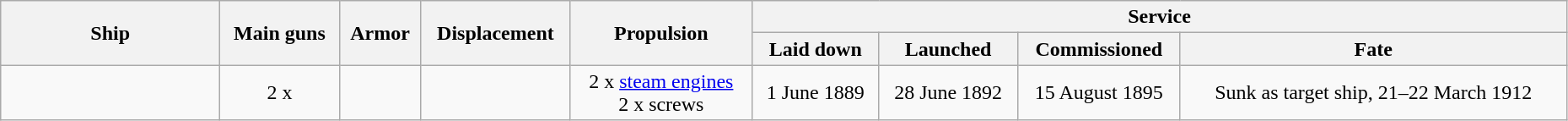<table class="wikitable" style="width:98%;">
<tr valign="center">
<th scope="col" rowspan="2" style="text-align:center; width:14%;">Ship</th>
<th scope="col" style="text-align:center;" rowspan="2">Main guns</th>
<th scope="col" style="text-align:center;" rowspan="2">Armor</th>
<th scope="col" style="text-align:center;" rowspan="2">Displacement</th>
<th scope="col" style="text-align:center;" rowspan="2">Propulsion</th>
<th scope="col" style="text-align:center;" colspan="4">Service</th>
</tr>
<tr valign="top">
<th scope="col" style="text-align:center;">Laid down</th>
<th scope="col" style="text-align:center;">Launched</th>
<th scope="col" style="text-align:center;">Commissioned</th>
<th scope="col" style="text-align:center;">Fate</th>
</tr>
<tr>
<td align=center></td>
<td style="text-align:center">2 x </td>
<td style="text-align:center"></td>
<td style="text-align:center"></td>
<td style="text-align:center">2 x <a href='#'>steam engines</a><br>2 x screws<br></td>
<td style="text-align:center">1 June 1889</td>
<td style="text-align:center">28 June 1892</td>
<td style="text-align:center">15 August 1895</td>
<td style="text-align:center">Sunk as target ship, 21–22 March 1912</td>
</tr>
</table>
